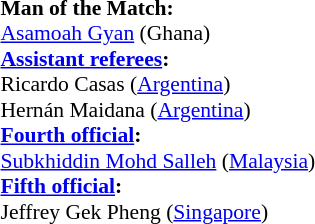<table style="width:50%; font-size:90%;">
<tr>
<td><br><strong>Man of the Match:</strong>
<br><a href='#'>Asamoah Gyan</a> (Ghana)<br><strong><a href='#'>Assistant referees</a>:</strong>
<br>Ricardo Casas (<a href='#'>Argentina</a>)
<br>Hernán Maidana (<a href='#'>Argentina</a>)
<br><strong><a href='#'>Fourth official</a>:</strong>
<br><a href='#'>Subkhiddin Mohd Salleh</a> (<a href='#'>Malaysia</a>)
<br><strong><a href='#'>Fifth official</a>:</strong>
<br>Jeffrey Gek Pheng (<a href='#'>Singapore</a>)</td>
</tr>
</table>
